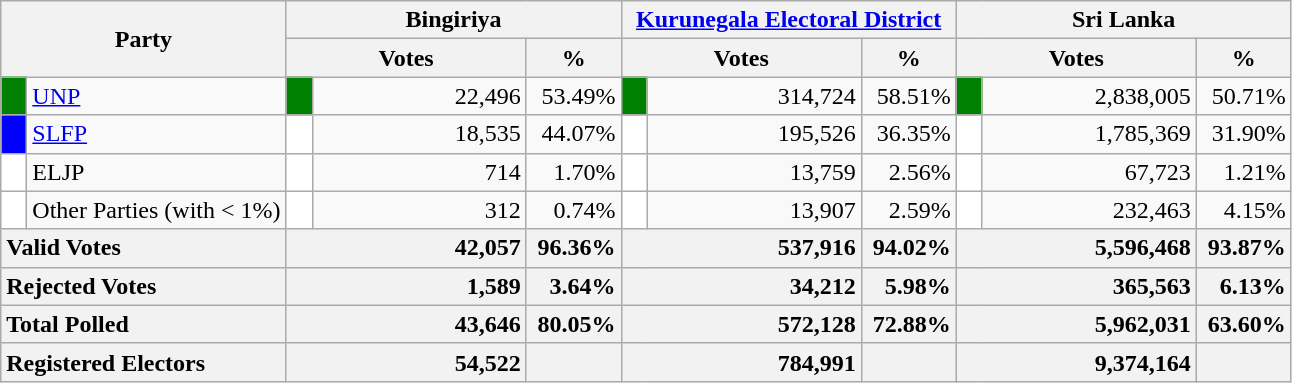<table class="wikitable">
<tr>
<th colspan="2" width="144px"rowspan="2">Party</th>
<th colspan="3" width="216px">Bingiriya</th>
<th colspan="3" width="216px"><a href='#'>Kurunegala Electoral District</a></th>
<th colspan="3" width="216px">Sri Lanka</th>
</tr>
<tr>
<th colspan="2" width="144px">Votes</th>
<th>%</th>
<th colspan="2" width="144px">Votes</th>
<th>%</th>
<th colspan="2" width="144px">Votes</th>
<th>%</th>
</tr>
<tr>
<td style="background-color:green;" width="10px"></td>
<td style="text-align:left;"><a href='#'>UNP</a></td>
<td style="background-color:green;" width="10px"></td>
<td style="text-align:right;">22,496</td>
<td style="text-align:right;">53.49%</td>
<td style="background-color:green;" width="10px"></td>
<td style="text-align:right;">314,724</td>
<td style="text-align:right;">58.51%</td>
<td style="background-color:green;" width="10px"></td>
<td style="text-align:right;">2,838,005</td>
<td style="text-align:right;">50.71%</td>
</tr>
<tr>
<td style="background-color:blue;" width="10px"></td>
<td style="text-align:left;"><a href='#'>SLFP</a></td>
<td style="background-color:white;" width="10px"></td>
<td style="text-align:right;">18,535</td>
<td style="text-align:right;">44.07%</td>
<td style="background-color:white;" width="10px"></td>
<td style="text-align:right;">195,526</td>
<td style="text-align:right;">36.35%</td>
<td style="background-color:white;" width="10px"></td>
<td style="text-align:right;">1,785,369</td>
<td style="text-align:right;">31.90%</td>
</tr>
<tr>
<td style="background-color:white;" width="10px"></td>
<td style="text-align:left;">ELJP</td>
<td style="background-color:white;" width="10px"></td>
<td style="text-align:right;">714</td>
<td style="text-align:right;">1.70%</td>
<td style="background-color:white;" width="10px"></td>
<td style="text-align:right;">13,759</td>
<td style="text-align:right;">2.56%</td>
<td style="background-color:white;" width="10px"></td>
<td style="text-align:right;">67,723</td>
<td style="text-align:right;">1.21%</td>
</tr>
<tr>
<td style="background-color:white;" width="10px"></td>
<td style="text-align:left;">Other Parties (with < 1%)</td>
<td style="background-color:white;" width="10px"></td>
<td style="text-align:right;">312</td>
<td style="text-align:right;">0.74%</td>
<td style="background-color:white;" width="10px"></td>
<td style="text-align:right;">13,907</td>
<td style="text-align:right;">2.59%</td>
<td style="background-color:white;" width="10px"></td>
<td style="text-align:right;">232,463</td>
<td style="text-align:right;">4.15%</td>
</tr>
<tr>
<th colspan="2" width="144px"style="text-align:left;">Valid Votes</th>
<th style="text-align:right;"colspan="2" width="144px">42,057</th>
<th style="text-align:right;">96.36%</th>
<th style="text-align:right;"colspan="2" width="144px">537,916</th>
<th style="text-align:right;">94.02%</th>
<th style="text-align:right;"colspan="2" width="144px">5,596,468</th>
<th style="text-align:right;">93.87%</th>
</tr>
<tr>
<th colspan="2" width="144px"style="text-align:left;">Rejected Votes</th>
<th style="text-align:right;"colspan="2" width="144px">1,589</th>
<th style="text-align:right;">3.64%</th>
<th style="text-align:right;"colspan="2" width="144px">34,212</th>
<th style="text-align:right;">5.98%</th>
<th style="text-align:right;"colspan="2" width="144px">365,563</th>
<th style="text-align:right;">6.13%</th>
</tr>
<tr>
<th colspan="2" width="144px"style="text-align:left;">Total Polled</th>
<th style="text-align:right;"colspan="2" width="144px">43,646</th>
<th style="text-align:right;">80.05%</th>
<th style="text-align:right;"colspan="2" width="144px">572,128</th>
<th style="text-align:right;">72.88%</th>
<th style="text-align:right;"colspan="2" width="144px">5,962,031</th>
<th style="text-align:right;">63.60%</th>
</tr>
<tr>
<th colspan="2" width="144px"style="text-align:left;">Registered Electors</th>
<th style="text-align:right;"colspan="2" width="144px">54,522</th>
<th></th>
<th style="text-align:right;"colspan="2" width="144px">784,991</th>
<th></th>
<th style="text-align:right;"colspan="2" width="144px">9,374,164</th>
<th></th>
</tr>
</table>
